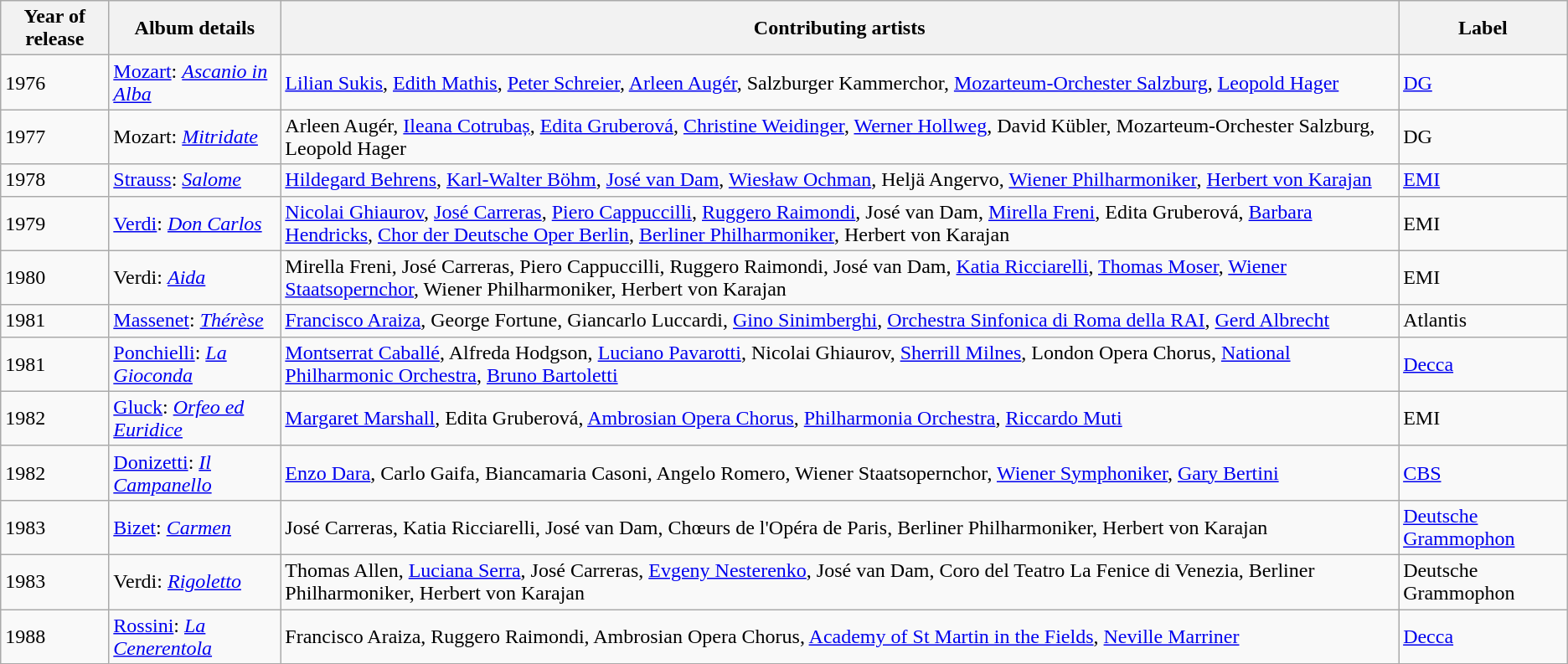<table class="wikitable">
<tr>
<th>Year of release</th>
<th>Album details</th>
<th>Contributing artists</th>
<th>Label</th>
</tr>
<tr>
<td>1976</td>
<td><a href='#'>Mozart</a>: <em><a href='#'>Ascanio in Alba</a></em></td>
<td><a href='#'>Lilian Sukis</a>, <a href='#'>Edith Mathis</a>, <a href='#'>Peter Schreier</a>, <a href='#'>Arleen Augér</a>, Salzburger Kammerchor, <a href='#'>Mozarteum-Orchester Salzburg</a>, <a href='#'>Leopold Hager</a></td>
<td><a href='#'>DG</a></td>
</tr>
<tr>
<td>1977</td>
<td>Mozart: <em><a href='#'>Mitridate</a></em></td>
<td>Arleen Augér, <a href='#'>Ileana Cotrubaș</a>, <a href='#'>Edita Gruberová</a>, <a href='#'>Christine Weidinger</a>, <a href='#'>Werner Hollweg</a>, David Kübler, Mozarteum-Orchester Salzburg, Leopold Hager</td>
<td>DG</td>
</tr>
<tr>
<td>1978</td>
<td><a href='#'>Strauss</a>: <em><a href='#'>Salome</a></em></td>
<td><a href='#'>Hildegard Behrens</a>, <a href='#'>Karl-Walter Böhm</a>, <a href='#'>José van Dam</a>, <a href='#'>Wiesław Ochman</a>, Heljä Angervo, <a href='#'>Wiener Philharmoniker</a>, <a href='#'>Herbert von Karajan</a></td>
<td><a href='#'>EMI</a></td>
</tr>
<tr>
<td>1979</td>
<td><a href='#'>Verdi</a>: <em><a href='#'>Don Carlos</a></em></td>
<td><a href='#'>Nicolai Ghiaurov</a>, <a href='#'>José Carreras</a>, <a href='#'>Piero Cappuccilli</a>, <a href='#'>Ruggero Raimondi</a>, José van Dam, <a href='#'>Mirella Freni</a>, Edita Gruberová, <a href='#'>Barbara Hendricks</a>, <a href='#'>Chor der Deutsche Oper Berlin</a>, <a href='#'>Berliner Philharmoniker</a>, Herbert von Karajan</td>
<td>EMI</td>
</tr>
<tr>
<td>1980</td>
<td>Verdi: <em><a href='#'>Aida</a></em></td>
<td>Mirella Freni, José Carreras, Piero Cappuccilli, Ruggero Raimondi, José van Dam, <a href='#'>Katia Ricciarelli</a>, <a href='#'>Thomas Moser</a>, <a href='#'>Wiener Staatsopernchor</a>, Wiener Philharmoniker, Herbert von Karajan</td>
<td>EMI</td>
</tr>
<tr>
<td>1981</td>
<td><a href='#'>Massenet</a>: <em><a href='#'>Thérèse</a></em></td>
<td><a href='#'>Francisco Araiza</a>, George Fortune, Giancarlo Luccardi, <a href='#'>Gino Sinimberghi</a>, <a href='#'>Orchestra Sinfonica di Roma della RAI</a>, <a href='#'>Gerd Albrecht</a></td>
<td>Atlantis</td>
</tr>
<tr>
<td>1981</td>
<td><a href='#'>Ponchielli</a>: <em><a href='#'>La Gioconda</a></em></td>
<td><a href='#'>Montserrat Caballé</a>, Alfreda Hodgson, <a href='#'>Luciano Pavarotti</a>, Nicolai Ghiaurov, <a href='#'>Sherrill Milnes</a>, London Opera Chorus, <a href='#'>National Philharmonic Orchestra</a>, <a href='#'>Bruno Bartoletti</a></td>
<td><a href='#'>Decca</a></td>
</tr>
<tr>
<td>1982</td>
<td><a href='#'>Gluck</a>: <em><a href='#'>Orfeo ed Euridice</a></em></td>
<td><a href='#'>Margaret Marshall</a>, Edita Gruberová, <a href='#'>Ambrosian Opera Chorus</a>, <a href='#'>Philharmonia Orchestra</a>, <a href='#'>Riccardo Muti</a></td>
<td>EMI</td>
</tr>
<tr>
<td>1982</td>
<td><a href='#'>Donizetti</a>: <em><a href='#'>Il Campanello</a></em></td>
<td><a href='#'>Enzo Dara</a>, Carlo Gaifa, Biancamaria Casoni, Angelo Romero, Wiener Staatsopernchor, <a href='#'>Wiener Symphoniker</a>, <a href='#'>Gary Bertini</a></td>
<td><a href='#'>CBS</a></td>
</tr>
<tr>
<td>1983</td>
<td><a href='#'>Bizet</a>: <em><a href='#'>Carmen</a></em></td>
<td>José Carreras, Katia Ricciarelli, José van Dam, Chœurs de l'Opéra de Paris, Berliner Philharmoniker, Herbert von Karajan</td>
<td><a href='#'>Deutsche Grammophon</a></td>
</tr>
<tr>
<td>1983</td>
<td>Verdi: <em><a href='#'>Rigoletto</a></em></td>
<td>Thomas Allen, <a href='#'>Luciana Serra</a>, José Carreras, <a href='#'>Evgeny Nesterenko</a>, José van Dam, Coro del Teatro La Fenice di Venezia, Berliner Philharmoniker, Herbert von Karajan</td>
<td>Deutsche Grammophon</td>
</tr>
<tr>
<td>1988</td>
<td><a href='#'>Rossini</a>: <em><a href='#'>La Cenerentola</a></em></td>
<td>Francisco Araiza, Ruggero Raimondi, Ambrosian Opera Chorus, <a href='#'>Academy of St Martin in the Fields</a>, <a href='#'>Neville Marriner</a></td>
<td><a href='#'>Decca</a></td>
</tr>
</table>
